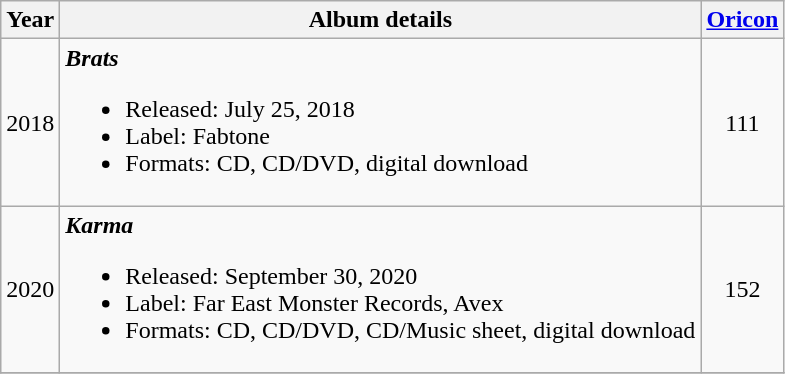<table class="wikitable">
<tr>
<th>Year</th>
<th>Album details</th>
<th><a href='#'>Oricon</a></th>
</tr>
<tr>
<td>2018</td>
<td><strong><em>Brats</em></strong><br><ul><li>Released: July 25, 2018</li><li>Label: Fabtone</li><li>Formats: CD, CD/DVD, digital download</li></ul></td>
<td align="center">111</td>
</tr>
<tr>
<td>2020</td>
<td><strong><em>Karma</em></strong><br><ul><li>Released: September 30, 2020</li><li>Label: Far East Monster Records, Avex</li><li>Formats: CD, CD/DVD, CD/Music sheet,  digital download</li></ul></td>
<td align="center">152</td>
</tr>
<tr>
</tr>
</table>
